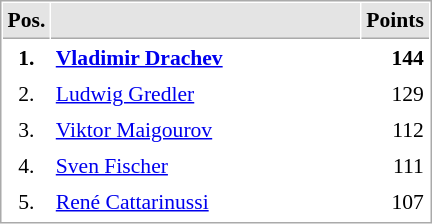<table cellspacing="1" cellpadding="3" style="border:1px solid #AAAAAA;font-size:90%">
<tr bgcolor="#E4E4E4">
<th style="border-bottom:1px solid #AAAAAA" width=10>Pos.</th>
<th style="border-bottom:1px solid #AAAAAA" width=200></th>
<th style="border-bottom:1px solid #AAAAAA" width=20>Points</th>
</tr>
<tr>
<td align="center"><strong>1.</strong></td>
<td> <strong><a href='#'>Vladimir Drachev</a></strong></td>
<td align="right"><strong>144</strong></td>
</tr>
<tr>
<td align="center">2.</td>
<td> <a href='#'>Ludwig Gredler</a></td>
<td align="right">129</td>
</tr>
<tr>
<td align="center">3.</td>
<td> <a href='#'>Viktor Maigourov</a></td>
<td align="right">112</td>
</tr>
<tr>
<td align="center">4.</td>
<td> <a href='#'>Sven Fischer</a></td>
<td align="right">111</td>
</tr>
<tr>
<td align="center">5.</td>
<td> <a href='#'>René Cattarinussi</a></td>
<td align="right">107</td>
</tr>
<tr>
</tr>
</table>
